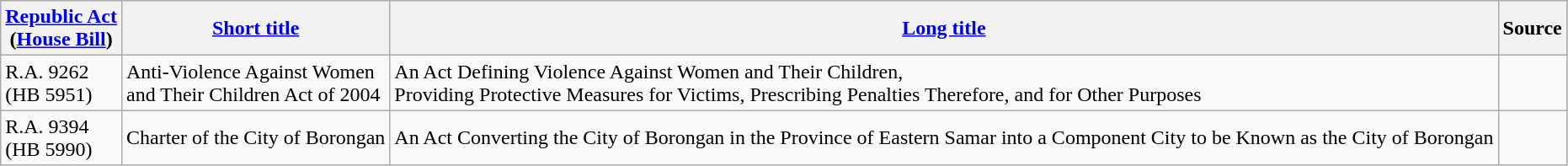<table class="wikitable">
<tr>
<th><a href='#'>Republic Act</a><br>(<a href='#'>House Bill</a>)</th>
<th><a href='#'>Short title</a></th>
<th><a href='#'>Long title</a></th>
<th>Source</th>
</tr>
<tr>
<td>R.A. 9262<br>(HB 5951)</td>
<td>Anti-Violence Against Women<br>and Their Children Act of 2004</td>
<td>An Act Defining Violence Against Women and Their Children,<br>Providing Protective Measures for Victims, Prescribing Penalties Therefore, and for Other Purposes</td>
<td></td>
</tr>
<tr>
<td>R.A. 9394<br>(HB 5990)</td>
<td>Charter of the City of Borongan</td>
<td>An Act Converting the City of Borongan in the Province of Eastern Samar into a Component City to be Known as the City of Borongan</td>
<td></td>
</tr>
</table>
